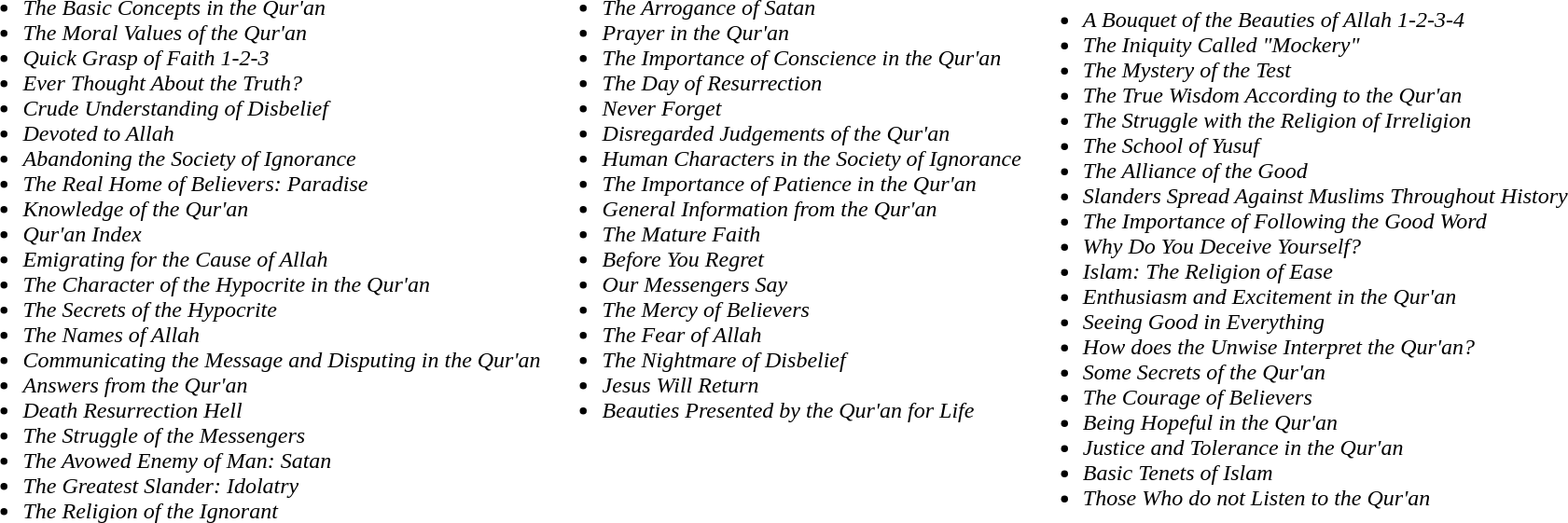<table>
<tr>
<td valign=top><br><ul><li><em>The Basic Concepts in the Qur'an</em></li><li><em>The Moral Values of the Qur'an</em></li><li><em>Quick Grasp of Faith 1-2-3</em></li><li><em>Ever Thought About the Truth?</em></li><li><em>Crude Understanding of Disbelief</em></li><li><em>Devoted to Allah</em></li><li><em>Abandoning the Society of Ignorance</em></li><li><em>The Real Home of Believers: Paradise</em></li><li><em>Knowledge of the Qur'an</em></li><li><em>Qur'an Index</em></li><li><em>Emigrating for the Cause of Allah</em></li><li><em>The Character of the Hypocrite in the Qur'an</em></li><li><em>The Secrets of the Hypocrite</em></li><li><em>The Names of Allah</em></li><li><em>Communicating the Message and Disputing in the Qur'an</em></li><li><em>Answers from the Qur'an</em></li><li><em>Death Resurrection Hell</em></li><li><em>The Struggle of the Messengers</em></li><li><em>The Avowed Enemy of Man: Satan</em></li><li><em>The Greatest Slander: Idolatry</em></li><li><em>The Religion of the Ignorant</em></li></ul></td>
<td valign=top><br><ul><li><em>The Arrogance of Satan</em></li><li><em>Prayer in the Qur'an</em></li><li><em>The Importance of Conscience in the Qur'an</em></li><li><em>The Day of Resurrection</em></li><li><em>Never Forget</em></li><li><em>Disregarded Judgements of the Qur'an</em></li><li><em>Human Characters in the Society of Ignorance</em></li><li><em>The Importance of Patience in the Qur'an</em></li><li><em>General Information from the Qur'an</em></li><li><em>The Mature Faith</em></li><li><em>Before You Regret</em></li><li><em>Our Messengers Say</em></li><li><em>The Mercy of Believers</em></li><li><em>The Fear of Allah</em></li><li><em>The Nightmare of Disbelief</em></li><li><em>Jesus Will Return</em></li><li><em>Beauties Presented by the Qur'an for Life</em></li></ul></td>
<td valign=top"><br><ul><li><em>A Bouquet of the Beauties of Allah 1-2-3-4</em></li><li><em>The Iniquity Called "Mockery"</em></li><li><em>The Mystery of the Test</em></li><li><em>The True Wisdom According to the Qur'an</em></li><li><em>The Struggle with the Religion of Irreligion</em></li><li><em>The School of Yusuf</em></li><li><em>The Alliance of the Good</em></li><li><em>Slanders Spread Against Muslims Throughout History</em></li><li><em>The Importance of Following the Good Word</em></li><li><em>Why Do You Deceive Yourself?</em></li><li><em>Islam: The Religion of Ease</em></li><li><em>Enthusiasm and Excitement in the Qur'an</em></li><li><em>Seeing Good in Everything</em></li><li><em>How does the Unwise Interpret the Qur'an?</em></li><li><em>Some Secrets of the Qur'an</em></li><li><em>The Courage of Believers</em></li><li><em>Being Hopeful in the Qur'an</em></li><li><em>Justice and Tolerance in the Qur'an</em></li><li><em>Basic Tenets of Islam</em></li><li><em>Those Who do not Listen to the Qur'an</em></li></ul></td>
</tr>
</table>
